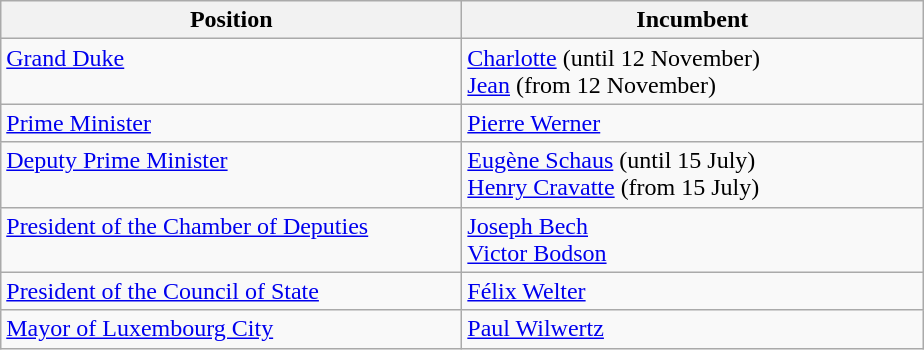<table class="wikitable">
<tr>
<th width="300">Position</th>
<th width="300">Incumbent</th>
</tr>
<tr>
<td><a href='#'>Grand Duke</a> <br> <br></td>
<td><a href='#'>Charlotte</a> (until 12 November) <br> <a href='#'>Jean</a> (from 12 November)</td>
</tr>
<tr>
<td><a href='#'>Prime Minister</a></td>
<td><a href='#'>Pierre Werner</a></td>
</tr>
<tr>
<td><a href='#'>Deputy Prime Minister</a> <br> <br></td>
<td><a href='#'>Eugène Schaus</a> (until 15 July) <br> <a href='#'>Henry Cravatte</a> (from 15 July)</td>
</tr>
<tr>
<td><a href='#'>President of the Chamber of Deputies</a> <br> <br></td>
<td><a href='#'>Joseph Bech</a> <br> <a href='#'>Victor Bodson</a></td>
</tr>
<tr>
<td><a href='#'>President of the Council of State</a></td>
<td><a href='#'>Félix Welter</a></td>
</tr>
<tr>
<td><a href='#'>Mayor of Luxembourg City</a></td>
<td><a href='#'>Paul Wilwertz</a></td>
</tr>
</table>
